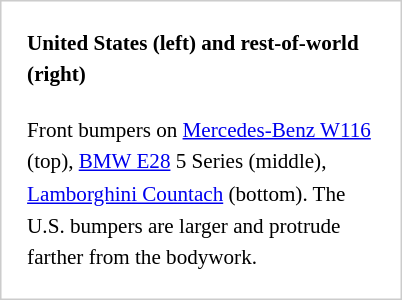<table style="width:268px; float:right; border:1px solid #ccc; font-size:88%; line-height:1.5em; padding:1em; margin: 1em 0 1em 2em;">
<tr>
<td colspan="2"><strong>United States (left) and rest-of-world (right)</strong></td>
</tr>
<tr>
<td></td>
<td></td>
</tr>
<tr>
<td></td>
<td></td>
</tr>
<tr>
<td></td>
<td></td>
</tr>
<tr>
<td colspan="2">Front bumpers on <a href='#'>Mercedes-Benz W116</a> (top), <a href='#'>BMW E28</a> 5 Series (middle), <a href='#'>Lamborghini Countach</a> (bottom). The U.S. bumpers are larger and protrude farther from the bodywork.</td>
</tr>
</table>
